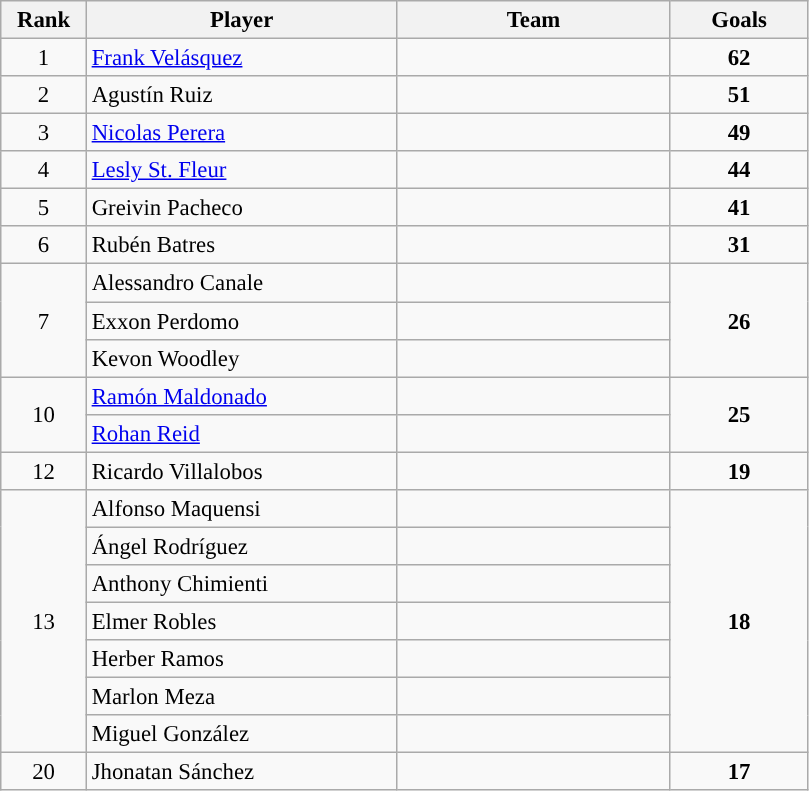<table class="wikitable" style="text-align:center; font-size: 95%">
<tr>
<th width=50>Rank</th>
<th width=200>Player</th>
<th width=175>Team</th>
<th width=85>Goals</th>
</tr>
<tr>
<td>1</td>
<td style="text-align:left"><a href='#'>Frank Velásquez</a></td>
<td style="text-align:left"></td>
<td><strong>62</strong></td>
</tr>
<tr>
<td>2</td>
<td style="text-align:left">Agustín Ruiz</td>
<td style="text-align:left"></td>
<td><strong>51</strong></td>
</tr>
<tr>
<td>3</td>
<td style="text-align:left"><a href='#'>Nicolas Perera</a></td>
<td style="text-align:left"></td>
<td><strong>49</strong></td>
</tr>
<tr>
<td>4</td>
<td style="text-align:left"><a href='#'>Lesly St. Fleur</a></td>
<td style="text-align:left"></td>
<td><strong>44</strong></td>
</tr>
<tr>
<td>5</td>
<td style="text-align:left">Greivin Pacheco</td>
<td style="text-align:left"></td>
<td><strong>41</strong></td>
</tr>
<tr>
<td>6</td>
<td style="text-align:left">Rubén Batres</td>
<td style="text-align:left"></td>
<td><strong>31</strong></td>
</tr>
<tr>
<td rowspan=3>7</td>
<td style="text-align:left">Alessandro Canale</td>
<td style="text-align:left"></td>
<td rowspan=3><strong>26</strong></td>
</tr>
<tr>
<td style="text-align:left">Exxon Perdomo</td>
<td style="text-align:left"></td>
</tr>
<tr>
<td style="text-align:left">Kevon Woodley</td>
<td style="text-align:left"></td>
</tr>
<tr>
<td rowspan=2>10</td>
<td style="text-align:left"><a href='#'>Ramón Maldonado</a></td>
<td style="text-align:left"></td>
<td rowspan=2><strong>25</strong></td>
</tr>
<tr>
<td style="text-align:left"><a href='#'>Rohan Reid</a></td>
<td style="text-align:left"></td>
</tr>
<tr>
<td>12</td>
<td style="text-align:left">Ricardo Villalobos</td>
<td style="text-align:left"></td>
<td><strong>19</strong></td>
</tr>
<tr>
<td rowspan=7>13</td>
<td style="text-align:left">Alfonso Maquensi</td>
<td style="text-align:left"></td>
<td rowspan=7><strong>18</strong></td>
</tr>
<tr>
<td style="text-align:left">Ángel Rodríguez</td>
<td style="text-align:left"></td>
</tr>
<tr>
<td style="text-align:left">Anthony Chimienti</td>
<td style="text-align:left"></td>
</tr>
<tr>
<td style="text-align:left">Elmer Robles</td>
<td style="text-align:left"></td>
</tr>
<tr>
<td style="text-align:left">Herber Ramos</td>
<td style="text-align:left"></td>
</tr>
<tr>
<td style="text-align:left">Marlon Meza</td>
<td style="text-align:left"></td>
</tr>
<tr>
<td style="text-align:left">Miguel González</td>
<td style="text-align:left"></td>
</tr>
<tr>
<td>20</td>
<td style="text-align:left">Jhonatan Sánchez</td>
<td style="text-align:left"></td>
<td rowspan=3><strong>17</strong></td>
</tr>
</table>
